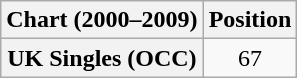<table class="wikitable plainrowheaders" style="text-align:center">
<tr>
<th scope="col">Chart (2000–2009)</th>
<th scope="col">Position</th>
</tr>
<tr>
<th scope="row">UK Singles (OCC)</th>
<td>67</td>
</tr>
</table>
